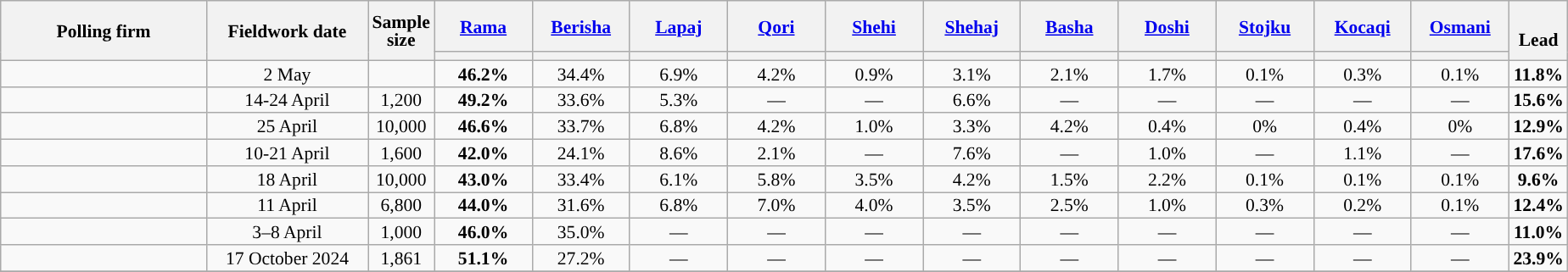<table class="wikitable sortable mw-datatable" style="text-align:center;font-size:90%;line-height:14px;">
<tr style="height:40px;">
<th style="width:155px;" rowspan="2">Polling firm</th>
<th style="width:120px;" rowspan="2">Fieldwork date</th>
<th style="width: 35px;" rowspan="2">Sample<br>size</th>
<th class="unsortable" style="width:70px;"><a href='#'>Rama</a><br></th>
<th class="unsortable" style="width:70px;"><a href='#'>Berisha</a><br></th>
<th class="unsortable" style="width:70px;"><a href='#'>Lapaj</a><br></th>
<th class="unsortable" style="width:70px;"><a href='#'>Qori</a><br></th>
<th class="unsortable" style="width:70px;"><a href='#'>Shehi</a><br></th>
<th class="unsortable" style="width:70px;"><a href='#'>Shehaj</a><br></th>
<th class="unsortable" style="width:70px;"><a href='#'>Basha</a><br></th>
<th class="unsortable" style="width:70px;"><a href='#'>Doshi</a><br></th>
<th class="unsortable" style="width:70px;"><a href='#'>Stojku</a><br></th>
<th class="unsortable" style="width:70px;"><a href='#'>Kocaqi</a><br></th>
<th class="unsortable" style="width:70px;"><a href='#'>Osmani</a><br></th>
<th style="width:30px;" rowspan=2><br>Lead</th>
</tr>
<tr>
<th style="background:"></th>
<th style="background:"></th>
<th style="background:"></th>
<th style="background:"></th>
<th style="background:"></th>
<th style="background:"></th>
<th style="background:"></th>
<th style="background:"></th>
<th style="background:"></th>
<th style="background:"></th>
<th style="background:"></th>
</tr>
<tr>
<td></td>
<td>2 May</td>
<td></td>
<td><strong>46.2%</strong></td>
<td>34.4%</td>
<td>6.9%</td>
<td>4.2%</td>
<td>0.9%</td>
<td>3.1%</td>
<td>2.1%</td>
<td>1.7%</td>
<td>0.1%</td>
<td>0.3%</td>
<td>0.1%</td>
<td style="background:"><strong>11.8%</strong></td>
</tr>
<tr>
<td></td>
<td>14-24 April</td>
<td>1,200</td>
<td><strong>49.2%</strong></td>
<td>33.6%</td>
<td>5.3%</td>
<td>—</td>
<td>—</td>
<td>6.6%</td>
<td>—</td>
<td>—</td>
<td>—</td>
<td>—</td>
<td>—</td>
<td style="background:"><strong>15.6%</strong></td>
</tr>
<tr>
<td></td>
<td>25 April</td>
<td>10,000</td>
<td><strong>46.6%</strong></td>
<td>33.7%</td>
<td>6.8%</td>
<td>4.2%</td>
<td>1.0%</td>
<td>3.3%</td>
<td>4.2%</td>
<td>0.4%</td>
<td>0%</td>
<td>0.4%</td>
<td>0%</td>
<td style="background:"><strong>12.9%</strong></td>
</tr>
<tr>
<td></td>
<td>10-21 April</td>
<td>1,600</td>
<td><strong>42.0%</strong></td>
<td>24.1%</td>
<td>8.6%</td>
<td>2.1%</td>
<td>—</td>
<td>7.6%</td>
<td>—</td>
<td>1.0%</td>
<td>—</td>
<td>1.1%</td>
<td>—</td>
<td style="background:"><strong>17.6%</strong></td>
</tr>
<tr>
<td></td>
<td>18 April</td>
<td>10,000</td>
<td><strong>43.0%</strong></td>
<td>33.4%</td>
<td>6.1%</td>
<td>5.8%</td>
<td>3.5%</td>
<td>4.2%</td>
<td>1.5%</td>
<td>2.2%</td>
<td>0.1%</td>
<td>0.1%</td>
<td>0.1%</td>
<td style="background:"><strong>9.6%</strong></td>
</tr>
<tr>
<td></td>
<td>11 April</td>
<td>6,800</td>
<td><strong>44.0%</strong></td>
<td>31.6%</td>
<td>6.8%</td>
<td>7.0%</td>
<td>4.0%</td>
<td>3.5%</td>
<td>2.5%</td>
<td>1.0%</td>
<td>0.3%</td>
<td>0.2%</td>
<td>0.1%</td>
<td style="background:"><strong>12.4%</strong></td>
</tr>
<tr>
<td></td>
<td>3–8 April</td>
<td>1,000</td>
<td><strong>46.0%</strong></td>
<td>35.0%</td>
<td>—</td>
<td>—</td>
<td>—</td>
<td>—</td>
<td>—</td>
<td>—</td>
<td>—</td>
<td>—</td>
<td>—</td>
<td style="background:"><strong>11.0%</strong></td>
</tr>
<tr>
<td></td>
<td>17 October 2024</td>
<td>1,861</td>
<td><strong>51.1%</strong></td>
<td>27.2%</td>
<td>—</td>
<td>—</td>
<td>—</td>
<td>—</td>
<td>—</td>
<td>—</td>
<td>—</td>
<td>—</td>
<td>—</td>
<td style="background:"><strong>23.9%</strong></td>
</tr>
<tr>
</tr>
</table>
